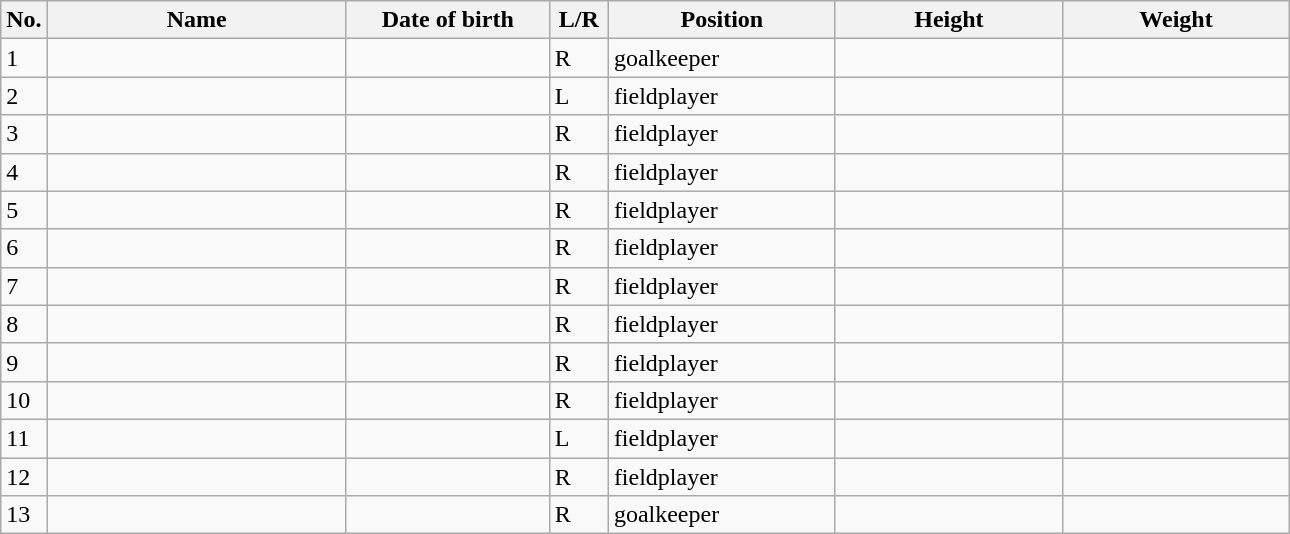<table class=wikitable sortable style=font-size:100%; text-align:center;>
<tr>
<th>No.</th>
<th style=width:12em>Name</th>
<th style=width:8em>Date of birth</th>
<th style=width:2em>L/R</th>
<th style=width:9em>Position</th>
<th style=width:9em>Height</th>
<th style=width:9em>Weight</th>
</tr>
<tr>
<td>1</td>
<td align=left></td>
<td></td>
<td>R</td>
<td>goalkeeper</td>
<td></td>
<td></td>
</tr>
<tr>
<td>2</td>
<td align=left></td>
<td></td>
<td>L</td>
<td>fieldplayer</td>
<td></td>
<td></td>
</tr>
<tr>
<td>3</td>
<td align=left></td>
<td></td>
<td>R</td>
<td>fieldplayer</td>
<td></td>
<td></td>
</tr>
<tr>
<td>4</td>
<td align=left></td>
<td></td>
<td>R</td>
<td>fieldplayer</td>
<td></td>
<td></td>
</tr>
<tr>
<td>5</td>
<td align=left></td>
<td></td>
<td>R</td>
<td>fieldplayer</td>
<td></td>
<td></td>
</tr>
<tr>
<td>6</td>
<td align=left></td>
<td></td>
<td>R</td>
<td>fieldplayer</td>
<td></td>
<td></td>
</tr>
<tr>
<td>7</td>
<td align=left></td>
<td></td>
<td>R</td>
<td>fieldplayer</td>
<td></td>
<td></td>
</tr>
<tr>
<td>8</td>
<td align=left></td>
<td></td>
<td>R</td>
<td>fieldplayer</td>
<td></td>
<td></td>
</tr>
<tr>
<td>9</td>
<td align=left></td>
<td></td>
<td>R</td>
<td>fieldplayer</td>
<td></td>
<td></td>
</tr>
<tr>
<td>10</td>
<td align=left></td>
<td></td>
<td>R</td>
<td>fieldplayer</td>
<td></td>
<td></td>
</tr>
<tr>
<td>11</td>
<td align=left></td>
<td></td>
<td>L</td>
<td>fieldplayer</td>
<td></td>
<td></td>
</tr>
<tr>
<td>12</td>
<td align=left></td>
<td></td>
<td>R</td>
<td>fieldplayer</td>
<td></td>
<td></td>
</tr>
<tr>
<td>13</td>
<td align=left></td>
<td></td>
<td>R</td>
<td>goalkeeper</td>
<td></td>
<td></td>
</tr>
</table>
